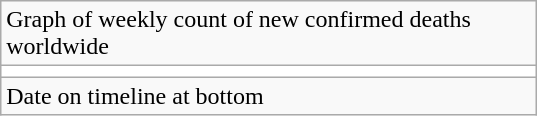<table class=wikitable>
<tr>
<td style=max-width:350px>Graph of weekly count of new confirmed deaths worldwide</td>
</tr>
<tr>
<td style=background-color:white;></td>
</tr>
<tr>
<td style=max-width:350px>Date on timeline at bottom</td>
</tr>
</table>
